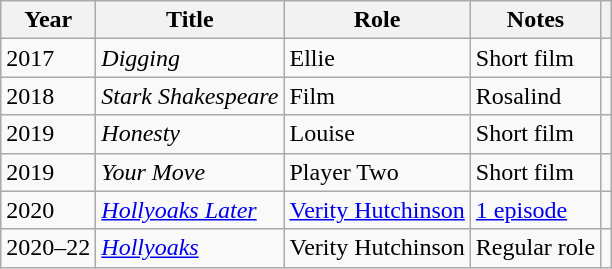<table class="wikitable sortable plainrowheaders">
<tr>
<th scope="col">Year</th>
<th scope="col">Title</th>
<th scope="col">Role</th>
<th scope="col" class="unsortable">Notes</th>
<th scope="col" class="unsortable"></th>
</tr>
<tr>
<td>2017</td>
<td><em>Digging</em></td>
<td>Ellie</td>
<td>Short film</td>
<td style="text-align:center;"></td>
</tr>
<tr>
<td>2018</td>
<td><em>Stark Shakespeare</em></td>
<td>Film</td>
<td>Rosalind</td>
<td style="text-align:center;"></td>
</tr>
<tr>
<td>2019</td>
<td><em>Honesty</em></td>
<td>Louise</td>
<td>Short film</td>
<td style="text-align:center;"></td>
</tr>
<tr>
<td>2019</td>
<td><em>Your Move</em></td>
<td>Player Two</td>
<td>Short film</td>
<td style="text-align:center;"></td>
</tr>
<tr>
<td>2020</td>
<td><em><a href='#'>Hollyoaks Later</a></em></td>
<td><a href='#'>Verity Hutchinson</a></td>
<td><a href='#'>1 episode</a></td>
<td style="text-align:center;"></td>
</tr>
<tr>
<td>2020–22</td>
<td><em><a href='#'>Hollyoaks</a></em></td>
<td>Verity Hutchinson</td>
<td>Regular role</td>
<td style="text-align:center;"></td>
</tr>
</table>
